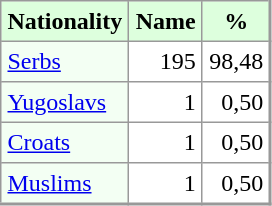<table border=1 cellpadding=4 cellspacing=0 class="toccolours" style="align: center; margin: 0.5em 0 0 0; border-style: solid; border: 1px solid #999; border-right-width: 2px; border-bottom-width: 2px; border-collapse: collapse; font-size: 100%;">
<tr>
<td style="background:#ddffdd;"><strong>Nationality</strong></td>
<td colspan=1 style="background:#ddffdd;" align="center"><strong>Name</strong></td>
<td colspan=1 style="background:#ddffdd;" align="center"><strong>%</strong></td>
</tr>
<tr>
<td style="background:#f3fff3;"><a href='#'>Serbs</a></td>
<td align="right">195</td>
<td align="right">98,48</td>
</tr>
<tr>
<td style="background:#f3fff3;"><a href='#'>Yugoslavs</a></td>
<td align="right">1</td>
<td align="right">0,50</td>
</tr>
<tr>
<td style="background:#f3fff3;"><a href='#'>Croats</a></td>
<td align="right">1</td>
<td align="right">0,50</td>
</tr>
<tr>
<td style="background:#f3fff3;"><a href='#'>Muslims</a></td>
<td align="right">1</td>
<td align="right">0,50</td>
</tr>
</table>
